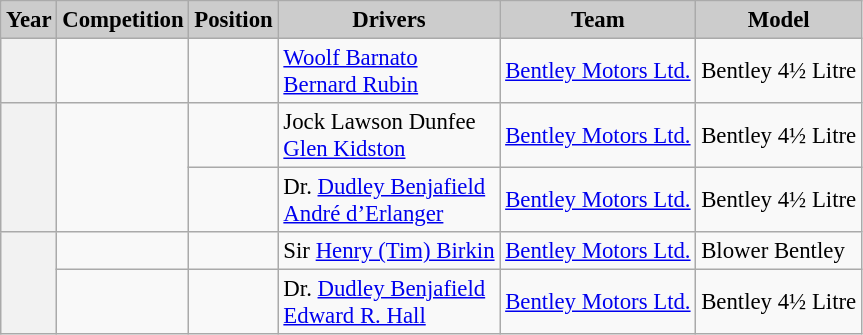<table class="wikitable centre" style="font-size: 95%;">
<tr>
<th scope=col style="background-color:#CCCCCC;">Year</th>
<th scope=col style="background-color:#CCCCCC;">Competition</th>
<th scope=col style="background-color:#CCCCCC;">Position</th>
<th scope=col style="background-color:#CCCCCC;">Drivers</th>
<th scope=col style="background-color:#CCCCCC;">Team</th>
<th scope=col style="background-color:#CCCCCC;">Model</th>
</tr>
<tr>
<th scope=row></th>
<td></td>
<td></td>
<td> <a href='#'>Woolf Barnato</a><br> <a href='#'>Bernard Rubin</a></td>
<td> <a href='#'>Bentley Motors Ltd.</a></td>
<td>Bentley 4½ Litre</td>
</tr>
<tr>
<th scope=row rowspan=2></th>
<td rowspan=2></td>
<td></td>
<td> Jock Lawson Dunfee<br> <a href='#'>Glen Kidston</a></td>
<td> <a href='#'>Bentley Motors Ltd.</a></td>
<td>Bentley 4½ Litre</td>
</tr>
<tr>
<td></td>
<td> Dr. <a href='#'>Dudley Benjafield</a><br> <a href='#'>André d’Erlanger</a></td>
<td> <a href='#'>Bentley Motors Ltd.</a></td>
<td>Bentley 4½ Litre</td>
</tr>
<tr>
<th scope=row rowspan=2></th>
<td></td>
<td></td>
<td> Sir <a href='#'>Henry (Tim) Birkin</a></td>
<td> <a href='#'>Bentley Motors Ltd.</a></td>
<td>Blower Bentley</td>
</tr>
<tr>
<td></td>
<td></td>
<td> Dr. <a href='#'>Dudley Benjafield</a><br> <a href='#'>Edward R. Hall</a></td>
<td> <a href='#'>Bentley Motors Ltd.</a></td>
<td>Bentley 4½ Litre</td>
</tr>
</table>
